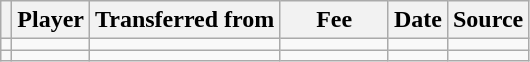<table class="wikitable plainrowheaders sortable">
<tr>
<th></th>
<th scope="col">Player</th>
<th>Transferred from</th>
<th style="width: 65px;">Fee</th>
<th scope="col">Date</th>
<th scope="col">Source</th>
</tr>
<tr>
<td align="center"></td>
<td></td>
<td></td>
<td></td>
<td></td>
<td></td>
</tr>
<tr>
<td align="center"></td>
<td></td>
<td></td>
<td></td>
<td></td>
<td></td>
</tr>
</table>
